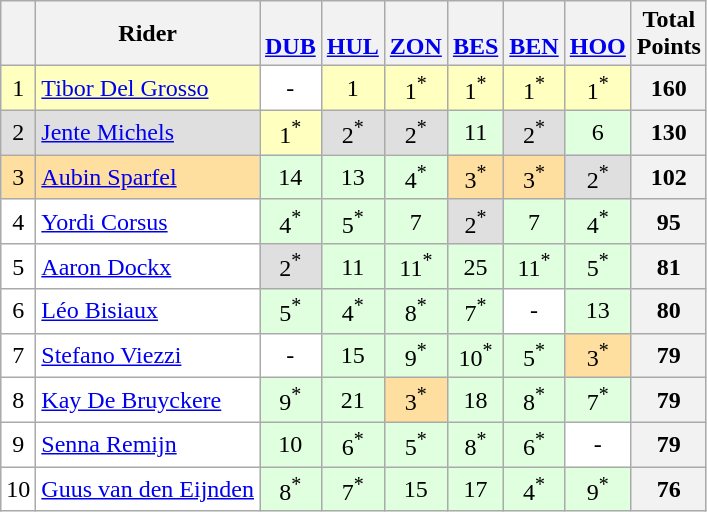<table class ="wikitable" style="font-size: 100%; text-align:center">
<tr style = "vertical-align:middle;">
<th style = "vertical-align:middle"></th>
<th style = "vertical-align:middle;background">Rider</th>
<th><br><a href='#'> DUB</a></th>
<th><br><a href='#'> HUL</a></th>
<th><br><a href='#'> ZON</a></th>
<th><br><a href='#'> BES</a></th>
<th><br><a href='#'> BEN</a></th>
<th><br><a href='#'> HOO</a></th>
<th align = "center">Total <br> Points</th>
</tr>
<tr>
<td bgcolor="#FFFFBF">1</td>
<td align="left" bgcolor="#FFFFBF"> <a href='#'>Tibor Del Grosso</a></td>
<td bgcolor="#FFFFFF">-</td>
<td bgcolor="#FFFFBF">1</td>
<td bgcolor="#FFFFBF">1<sup>*</sup></td>
<td bgcolor="#FFFFBF">1<sup>*</sup></td>
<td bgcolor="#FFFFBF">1<sup>*</sup></td>
<td bgcolor="#FFFFBF">1<sup>*</sup></td>
<th>160</th>
</tr>
<tr>
<td bgcolor="#DFDFDF">2</td>
<td align="left" bgcolor="#DFDFDF"> <a href='#'>Jente Michels</a></td>
<td bgcolor="#FFFFBF">1<sup>*</sup></td>
<td bgcolor="#DFDFDF">2<sup>*</sup></td>
<td bgcolor="#DFDFDF">2<sup>*</sup></td>
<td bgcolor="#DFFFDF">11</td>
<td bgcolor="#DFDFDF">2<sup>*</sup></td>
<td bgcolor="#DFFFDF">6</td>
<th>130</th>
</tr>
<tr>
<td bgcolor="#FFDF9F">3</td>
<td align="left" bgcolor="#FFDF9F"> <a href='#'>Aubin Sparfel</a></td>
<td bgcolor="#DFFFDF">14</td>
<td bgcolor="#DFFFDF">13</td>
<td bgcolor="#DFFFDF">4<sup>*</sup></td>
<td bgcolor="#FFDF9F">3<sup>*</sup></td>
<td bgcolor="#FFDF9F">3<sup>*</sup></td>
<td bgcolor="#DFDFDF">2<sup>*</sup></td>
<th>102</th>
</tr>
<tr>
<td bgcolor="#FFFFFF">4</td>
<td align="left" bgcolor="#FFFFFF"> <a href='#'>Yordi Corsus</a></td>
<td bgcolor="#DFFFDF">4<sup>*</sup></td>
<td bgcolor="#DFFFDF">5<sup>*</sup></td>
<td bgcolor="#DFFFDF">7</td>
<td bgcolor="#DFDFDF">2<sup>*</sup></td>
<td bgcolor="#DFFFDF">7</td>
<td bgcolor="#DFFFDF">4<sup>*</sup></td>
<th>95</th>
</tr>
<tr>
<td bgcolor="#FFFFFF">5</td>
<td align="left" bgcolor="#FFFFFF"> <a href='#'>Aaron Dockx</a></td>
<td bgcolor="#DFDFDF">2<sup>*</sup></td>
<td bgcolor="#DFFFDF">11</td>
<td bgcolor="#DFFFDF">11<sup>*</sup></td>
<td bgcolor="#DFFFDF">25</td>
<td bgcolor="#DFFFDF">11<sup>*</sup></td>
<td bgcolor="#DFFFDF">5<sup>*</sup></td>
<th>81</th>
</tr>
<tr>
<td bgcolor="#FFFFFF">6</td>
<td align="left" bgcolor="#FFFFFF"> <a href='#'>Léo Bisiaux</a></td>
<td bgcolor="#DFFFDF">5<sup>*</sup></td>
<td bgcolor="#DFFFDF">4<sup>*</sup></td>
<td bgcolor="#DFFFDF">8<sup>*</sup></td>
<td bgcolor="#DFFFDF">7<sup>*</sup></td>
<td bgcolor="#FFFFFF">-</td>
<td bgcolor="#DFFFDF">13</td>
<th>80</th>
</tr>
<tr>
<td bgcolor="#FFFFFF">7</td>
<td align="left" bgcolor="#FFFFFF"> <a href='#'>Stefano Viezzi</a></td>
<td bgcolor="#FFFFFF">-</td>
<td bgcolor="#DFFFDF">15</td>
<td bgcolor="#DFFFDF">9<sup>*</sup></td>
<td bgcolor="#DFFFDF">10<sup>*</sup></td>
<td bgcolor="#DFFFDF">5<sup>*</sup></td>
<td bgcolor="#FFDF9F">3<sup>*</sup></td>
<th>79</th>
</tr>
<tr>
<td bgcolor="#FFFFFF">8</td>
<td align="left" bgcolor="#FFFFFF"> <a href='#'>Kay De Bruyckere</a></td>
<td bgcolor="#DFFFDF">9<sup>*</sup></td>
<td bgcolor="#DFFFDF">21</td>
<td bgcolor="#FFDF9F">3<sup>*</sup></td>
<td bgcolor="#DFFFDF">18</td>
<td bgcolor="#DFFFDF">8<sup>*</sup></td>
<td bgcolor="#DFFFDF">7<sup>*</sup></td>
<th>79</th>
</tr>
<tr>
<td bgcolor="#FFFFFF">9</td>
<td align="left" bgcolor="#FFFFFF"> <a href='#'>Senna Remijn</a></td>
<td bgcolor="#DFFFDF">10</td>
<td bgcolor="#DFFFDF">6<sup>*</sup></td>
<td bgcolor="#DFFFDF">5<sup>*</sup></td>
<td bgcolor="#DFFFDF">8<sup>*</sup></td>
<td bgcolor="#DFFFDF">6<sup>*</sup></td>
<td bgcolor="#FFFFFF">-</td>
<th>79</th>
</tr>
<tr>
<td bgcolor="#FFFFFF">10</td>
<td align="left" bgcolor="#FFFFFF"> <a href='#'>Guus van den Eijnden</a></td>
<td bgcolor="#DFFFDF">8<sup>*</sup></td>
<td bgcolor="#DFFFDF">7<sup>*</sup></td>
<td bgcolor="#DFFFDF">15</td>
<td bgcolor="#DFFFDF">17</td>
<td bgcolor="#DFFFDF">4<sup>*</sup></td>
<td bgcolor="#DFFFDF">9<sup>*</sup></td>
<th>76</th>
</tr>
</table>
